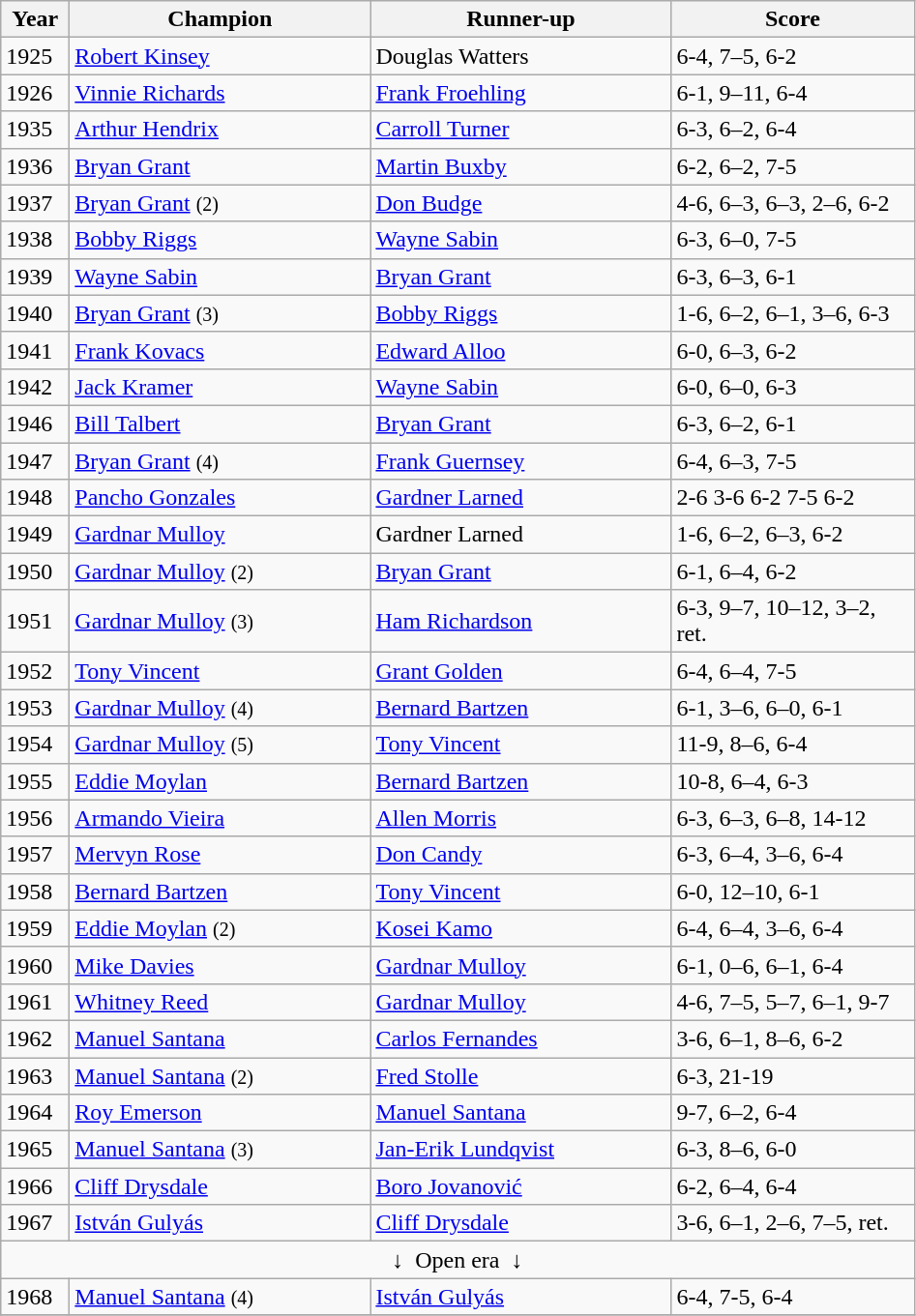<table class="wikitable">
<tr>
<th style="width:40px">Year</th>
<th style="width:200px">Champion</th>
<th style="width:200px">Runner-up</th>
<th style="width:160px">Score</th>
</tr>
<tr>
<td>1925</td>
<td> <a href='#'>Robert Kinsey</a></td>
<td> Douglas Watters</td>
<td>6-4, 7–5, 6-2</td>
</tr>
<tr>
<td>1926</td>
<td> <a href='#'>Vinnie Richards</a></td>
<td> <a href='#'>Frank Froehling</a></td>
<td>6-1, 9–11, 6-4</td>
</tr>
<tr>
<td>1935</td>
<td> <a href='#'>Arthur Hendrix</a></td>
<td> <a href='#'>Carroll Turner</a></td>
<td>6-3, 6–2, 6-4</td>
</tr>
<tr>
<td>1936</td>
<td> <a href='#'>Bryan Grant</a></td>
<td> <a href='#'>Martin Buxby</a></td>
<td>6-2, 6–2, 7-5</td>
</tr>
<tr>
<td>1937</td>
<td> <a href='#'>Bryan Grant</a> <small>(2)</small></td>
<td> <a href='#'>Don Budge</a></td>
<td>4-6, 6–3, 6–3, 2–6, 6-2</td>
</tr>
<tr>
<td>1938</td>
<td> <a href='#'>Bobby Riggs</a></td>
<td> <a href='#'>Wayne Sabin</a></td>
<td>6-3, 6–0, 7-5</td>
</tr>
<tr>
<td>1939</td>
<td> <a href='#'>Wayne Sabin</a></td>
<td> <a href='#'>Bryan Grant</a></td>
<td>6-3, 6–3, 6-1</td>
</tr>
<tr>
<td>1940</td>
<td> <a href='#'>Bryan Grant</a> <small>(3)</small></td>
<td> <a href='#'>Bobby Riggs</a></td>
<td>1-6, 6–2, 6–1, 3–6, 6-3</td>
</tr>
<tr>
<td>1941</td>
<td> <a href='#'>Frank Kovacs</a></td>
<td> <a href='#'>Edward Alloo</a></td>
<td>6-0, 6–3, 6-2</td>
</tr>
<tr>
<td>1942</td>
<td> <a href='#'>Jack Kramer</a></td>
<td> <a href='#'>Wayne Sabin</a></td>
<td>6-0, 6–0, 6-3</td>
</tr>
<tr>
<td>1946</td>
<td> <a href='#'>Bill Talbert</a></td>
<td> <a href='#'>Bryan Grant</a></td>
<td>6-3, 6–2, 6-1</td>
</tr>
<tr>
<td>1947</td>
<td> <a href='#'>Bryan Grant</a> <small>(4)</small></td>
<td> <a href='#'>Frank Guernsey</a></td>
<td>6-4, 6–3, 7-5</td>
</tr>
<tr>
<td>1948</td>
<td> <a href='#'>Pancho Gonzales</a></td>
<td> <a href='#'>Gardner Larned</a></td>
<td>2-6 3-6 6-2 7-5 6-2</td>
</tr>
<tr>
<td>1949</td>
<td> <a href='#'>Gardnar Mulloy</a></td>
<td> Gardner Larned</td>
<td>1-6, 6–2, 6–3, 6-2</td>
</tr>
<tr>
<td>1950</td>
<td> <a href='#'>Gardnar Mulloy</a> <small>(2)</small></td>
<td> <a href='#'>Bryan Grant</a></td>
<td>6-1, 6–4, 6-2</td>
</tr>
<tr>
<td>1951</td>
<td> <a href='#'>Gardnar Mulloy</a> <small>(3)</small></td>
<td> <a href='#'>Ham Richardson</a></td>
<td>6-3, 9–7, 10–12, 3–2, ret.</td>
</tr>
<tr>
<td>1952</td>
<td> <a href='#'>Tony Vincent</a></td>
<td> <a href='#'>Grant Golden</a></td>
<td>6-4, 6–4, 7-5</td>
</tr>
<tr>
<td>1953</td>
<td> <a href='#'>Gardnar Mulloy</a> <small>(4)</small></td>
<td> <a href='#'>Bernard Bartzen</a></td>
<td>6-1, 3–6, 6–0, 6-1</td>
</tr>
<tr>
<td>1954</td>
<td> <a href='#'>Gardnar Mulloy</a> <small>(5)</small></td>
<td> <a href='#'>Tony Vincent</a></td>
<td>11-9, 8–6, 6-4</td>
</tr>
<tr>
<td>1955</td>
<td> <a href='#'>Eddie Moylan</a></td>
<td> <a href='#'>Bernard Bartzen</a></td>
<td>10-8, 6–4, 6-3</td>
</tr>
<tr>
<td>1956</td>
<td> <a href='#'>Armando Vieira</a></td>
<td> <a href='#'>Allen Morris</a></td>
<td>6-3, 6–3, 6–8, 14-12</td>
</tr>
<tr>
<td>1957</td>
<td> <a href='#'>Mervyn Rose</a></td>
<td> <a href='#'>Don Candy</a></td>
<td>6-3, 6–4, 3–6, 6-4</td>
</tr>
<tr>
<td>1958</td>
<td> <a href='#'>Bernard Bartzen</a></td>
<td> <a href='#'>Tony Vincent</a></td>
<td>6-0, 12–10, 6-1</td>
</tr>
<tr>
<td>1959</td>
<td> <a href='#'>Eddie Moylan</a> <small>(2)</small></td>
<td> <a href='#'>Kosei Kamo</a></td>
<td>6-4, 6–4, 3–6, 6-4</td>
</tr>
<tr>
<td>1960</td>
<td> <a href='#'>Mike Davies</a></td>
<td> <a href='#'>Gardnar Mulloy</a></td>
<td>6-1, 0–6, 6–1, 6-4</td>
</tr>
<tr>
<td>1961</td>
<td> <a href='#'>Whitney Reed</a></td>
<td> <a href='#'>Gardnar Mulloy</a></td>
<td>4-6, 7–5, 5–7, 6–1, 9-7</td>
</tr>
<tr>
<td>1962</td>
<td> <a href='#'>Manuel Santana</a></td>
<td> <a href='#'>Carlos Fernandes</a></td>
<td>3-6, 6–1, 8–6, 6-2</td>
</tr>
<tr>
<td>1963</td>
<td> <a href='#'>Manuel Santana</a> <small>(2)</small></td>
<td> <a href='#'>Fred Stolle</a></td>
<td>6-3, 21-19</td>
</tr>
<tr>
<td>1964</td>
<td> <a href='#'>Roy Emerson</a></td>
<td> <a href='#'>Manuel Santana</a></td>
<td>9-7, 6–2, 6-4</td>
</tr>
<tr>
<td>1965</td>
<td> <a href='#'>Manuel Santana</a> <small>(3)</small></td>
<td> <a href='#'>Jan-Erik Lundqvist</a></td>
<td>6-3, 8–6, 6-0</td>
</tr>
<tr>
<td>1966</td>
<td> <a href='#'>Cliff Drysdale</a></td>
<td> <a href='#'>Boro Jovanović</a></td>
<td>6-2, 6–4, 6-4</td>
</tr>
<tr>
<td>1967</td>
<td>  <a href='#'>István Gulyás</a></td>
<td> <a href='#'>Cliff Drysdale</a></td>
<td>3-6, 6–1, 2–6, 7–5, ret.</td>
</tr>
<tr>
<td colspan="4" align="center">↓  Open era  ↓</td>
</tr>
<tr>
<td>1968</td>
<td> <a href='#'>Manuel Santana</a> <small>(4)</small></td>
<td>  <a href='#'>István Gulyás</a></td>
<td>6-4, 7-5, 6-4</td>
</tr>
<tr>
</tr>
</table>
